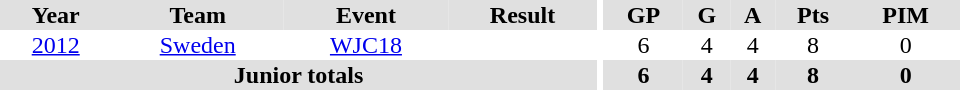<table border="0" cellpadding="1" cellspacing="0" ID="Table3" style="text-align:center; width:40em">
<tr ALIGN="center" bgcolor="#e0e0e0">
<th>Year</th>
<th>Team</th>
<th>Event</th>
<th>Result</th>
<th rowspan="99" bgcolor="#ffffff"></th>
<th>GP</th>
<th>G</th>
<th>A</th>
<th>Pts</th>
<th>PIM</th>
</tr>
<tr>
<td><a href='#'>2012</a></td>
<td><a href='#'>Sweden</a></td>
<td><a href='#'>WJC18</a></td>
<td></td>
<td>6</td>
<td>4</td>
<td>4</td>
<td>8</td>
<td>0</td>
</tr>
<tr bgcolor="#e0e0e0">
<th colspan="4">Junior totals</th>
<th>6</th>
<th>4</th>
<th>4</th>
<th>8</th>
<th>0</th>
</tr>
</table>
